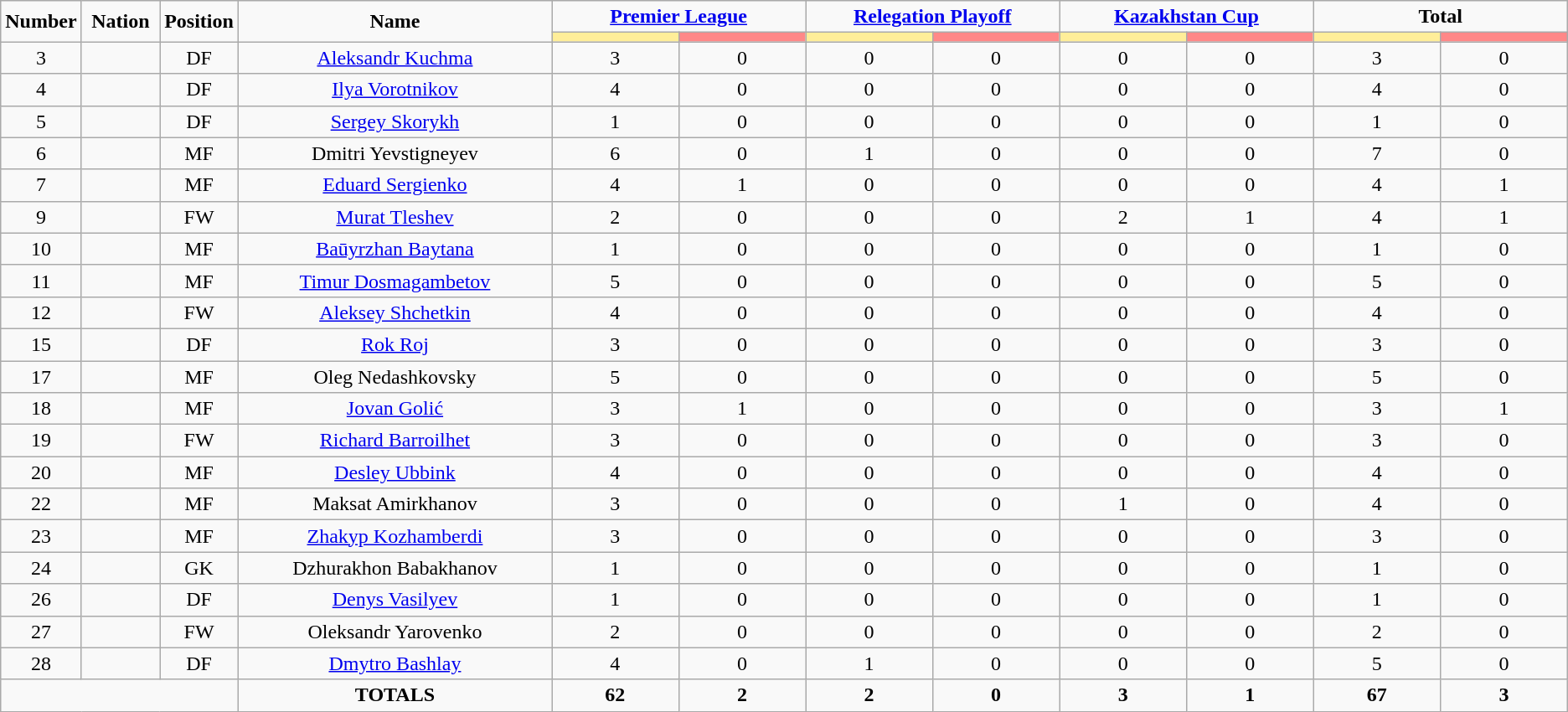<table class="wikitable" style="text-align:center;">
<tr>
<td rowspan="2"  style="width:5%; text-align:center;"><strong>Number</strong></td>
<td rowspan="2"  style="width:5%; text-align:center;"><strong>Nation</strong></td>
<td rowspan="2"  style="width:5%; text-align:center;"><strong>Position</strong></td>
<td rowspan="2"  style="width:20%; text-align:center;"><strong>Name</strong></td>
<td colspan="2" style="text-align:center;"><strong><a href='#'>Premier League</a></strong></td>
<td colspan="2" style="text-align:center;"><strong><a href='#'>Relegation Playoff</a></strong></td>
<td colspan="2" style="text-align:center;"><strong><a href='#'>Kazakhstan Cup</a></strong></td>
<td colspan="2" style="text-align:center;"><strong>Total</strong></td>
</tr>
<tr>
<th style="width:60px; background:#fe9;"></th>
<th style="width:60px; background:#ff8888;"></th>
<th style="width:60px; background:#fe9;"></th>
<th style="width:60px; background:#ff8888;"></th>
<th style="width:60px; background:#fe9;"></th>
<th style="width:60px; background:#ff8888;"></th>
<th style="width:60px; background:#fe9;"></th>
<th style="width:60px; background:#ff8888;"></th>
</tr>
<tr>
<td>3</td>
<td></td>
<td>DF</td>
<td><a href='#'>Aleksandr Kuchma</a></td>
<td>3</td>
<td>0</td>
<td>0</td>
<td>0</td>
<td>0</td>
<td>0</td>
<td>3</td>
<td>0</td>
</tr>
<tr>
<td>4</td>
<td></td>
<td>DF</td>
<td><a href='#'>Ilya Vorotnikov</a></td>
<td>4</td>
<td>0</td>
<td>0</td>
<td>0</td>
<td>0</td>
<td>0</td>
<td>4</td>
<td>0</td>
</tr>
<tr>
<td>5</td>
<td></td>
<td>DF</td>
<td><a href='#'>Sergey Skorykh</a></td>
<td>1</td>
<td>0</td>
<td>0</td>
<td>0</td>
<td>0</td>
<td>0</td>
<td>1</td>
<td>0</td>
</tr>
<tr>
<td>6</td>
<td></td>
<td>MF</td>
<td>Dmitri Yevstigneyev</td>
<td>6</td>
<td>0</td>
<td>1</td>
<td>0</td>
<td>0</td>
<td>0</td>
<td>7</td>
<td>0</td>
</tr>
<tr>
<td>7</td>
<td></td>
<td>MF</td>
<td><a href='#'>Eduard Sergienko</a></td>
<td>4</td>
<td>1</td>
<td>0</td>
<td>0</td>
<td>0</td>
<td>0</td>
<td>4</td>
<td>1</td>
</tr>
<tr>
<td>9</td>
<td></td>
<td>FW</td>
<td><a href='#'>Murat Tleshev</a></td>
<td>2</td>
<td>0</td>
<td>0</td>
<td>0</td>
<td>2</td>
<td>1</td>
<td>4</td>
<td>1</td>
</tr>
<tr>
<td>10</td>
<td></td>
<td>MF</td>
<td><a href='#'>Baūyrzhan Baytana</a></td>
<td>1</td>
<td>0</td>
<td>0</td>
<td>0</td>
<td>0</td>
<td>0</td>
<td>1</td>
<td>0</td>
</tr>
<tr>
<td>11</td>
<td></td>
<td>MF</td>
<td><a href='#'>Timur Dosmagambetov</a></td>
<td>5</td>
<td>0</td>
<td>0</td>
<td>0</td>
<td>0</td>
<td>0</td>
<td>5</td>
<td>0</td>
</tr>
<tr>
<td>12</td>
<td></td>
<td>FW</td>
<td><a href='#'>Aleksey Shchetkin</a></td>
<td>4</td>
<td>0</td>
<td>0</td>
<td>0</td>
<td>0</td>
<td>0</td>
<td>4</td>
<td>0</td>
</tr>
<tr>
<td>15</td>
<td></td>
<td>DF</td>
<td><a href='#'>Rok Roj</a></td>
<td>3</td>
<td>0</td>
<td>0</td>
<td>0</td>
<td>0</td>
<td>0</td>
<td>3</td>
<td>0</td>
</tr>
<tr>
<td>17</td>
<td></td>
<td>MF</td>
<td>Oleg Nedashkovsky</td>
<td>5</td>
<td>0</td>
<td>0</td>
<td>0</td>
<td>0</td>
<td>0</td>
<td>5</td>
<td>0</td>
</tr>
<tr>
<td>18</td>
<td></td>
<td>MF</td>
<td><a href='#'>Jovan Golić</a></td>
<td>3</td>
<td>1</td>
<td>0</td>
<td>0</td>
<td>0</td>
<td>0</td>
<td>3</td>
<td>1</td>
</tr>
<tr>
<td>19</td>
<td></td>
<td>FW</td>
<td><a href='#'>Richard Barroilhet</a></td>
<td>3</td>
<td>0</td>
<td>0</td>
<td>0</td>
<td>0</td>
<td>0</td>
<td>3</td>
<td>0</td>
</tr>
<tr>
<td>20</td>
<td></td>
<td>MF</td>
<td><a href='#'>Desley Ubbink</a></td>
<td>4</td>
<td>0</td>
<td>0</td>
<td>0</td>
<td>0</td>
<td>0</td>
<td>4</td>
<td>0</td>
</tr>
<tr>
<td>22</td>
<td></td>
<td>MF</td>
<td>Maksat Amirkhanov</td>
<td>3</td>
<td>0</td>
<td>0</td>
<td>0</td>
<td>1</td>
<td>0</td>
<td>4</td>
<td>0</td>
</tr>
<tr>
<td>23</td>
<td></td>
<td>MF</td>
<td><a href='#'>Zhakyp Kozhamberdi</a></td>
<td>3</td>
<td>0</td>
<td>0</td>
<td>0</td>
<td>0</td>
<td>0</td>
<td>3</td>
<td>0</td>
</tr>
<tr>
<td>24</td>
<td></td>
<td>GK</td>
<td>Dzhurakhon Babakhanov</td>
<td>1</td>
<td>0</td>
<td>0</td>
<td>0</td>
<td>0</td>
<td>0</td>
<td>1</td>
<td>0</td>
</tr>
<tr>
<td>26</td>
<td></td>
<td>DF</td>
<td><a href='#'>Denys Vasilyev</a></td>
<td>1</td>
<td>0</td>
<td>0</td>
<td>0</td>
<td>0</td>
<td>0</td>
<td>1</td>
<td>0</td>
</tr>
<tr>
<td>27</td>
<td></td>
<td>FW</td>
<td>Oleksandr Yarovenko</td>
<td>2</td>
<td>0</td>
<td>0</td>
<td>0</td>
<td>0</td>
<td>0</td>
<td>2</td>
<td>0</td>
</tr>
<tr>
<td>28</td>
<td></td>
<td>DF</td>
<td><a href='#'>Dmytro Bashlay</a></td>
<td>4</td>
<td>0</td>
<td>1</td>
<td>0</td>
<td>0</td>
<td>0</td>
<td>5</td>
<td>0</td>
</tr>
<tr>
<td colspan="3"></td>
<td><strong>TOTALS</strong></td>
<td><strong>62</strong></td>
<td><strong>2</strong></td>
<td><strong>2</strong></td>
<td><strong>0</strong></td>
<td><strong>3</strong></td>
<td><strong>1</strong></td>
<td><strong>67</strong></td>
<td><strong>3</strong></td>
</tr>
</table>
